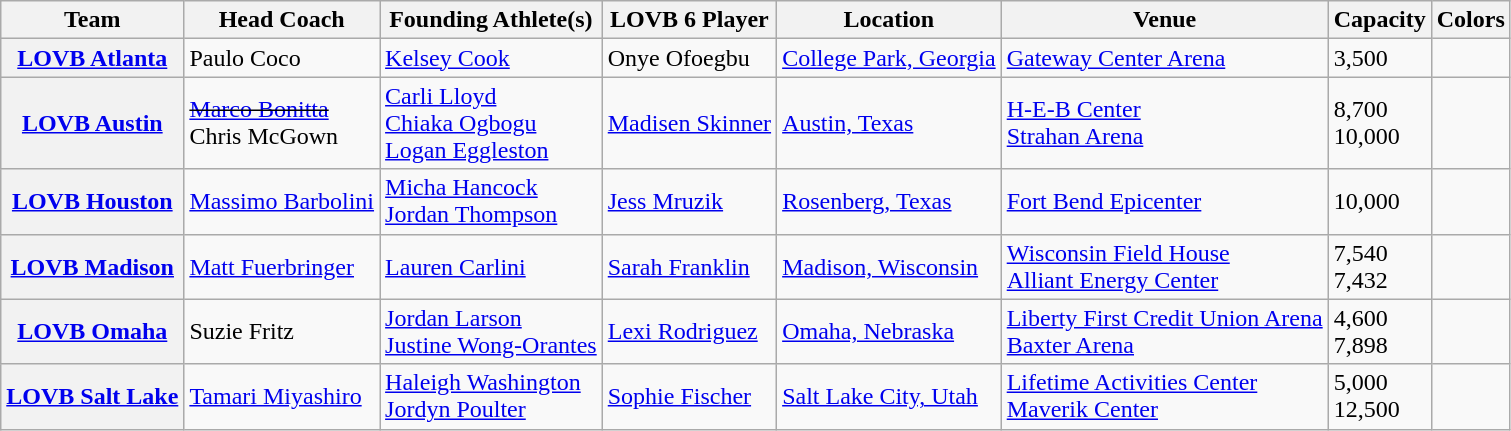<table class="wikitable sortable plainrowheaders">
<tr>
<th scope="col" class="unsortable">Team</th>
<th scope="col" class="unsortable">Head Coach</th>
<th scope="col" class="unsortable">Founding Athlete(s)</th>
<th scope="col" class="unsortable">LOVB 6 Player</th>
<th scope="col" class="unsortable">Location</th>
<th scope="col" class="unsortable">Venue</th>
<th scope="col" class="unsortable">Capacity</th>
<th scope="col" class="unsortable">Colors</th>
</tr>
<tr>
<th scope="row"><strong><a href='#'>LOVB Atlanta</a></strong></th>
<td>Paulo Coco</td>
<td><a href='#'>Kelsey Cook</a></td>
<td>Onye Ofoegbu</td>
<td><a href='#'>College Park, Georgia</a></td>
<td><a href='#'>Gateway Center Arena</a></td>
<td>3,500</td>
<td> </td>
</tr>
<tr>
<th scope="row"><strong><a href='#'>LOVB Austin</a></strong></th>
<td><s><a href='#'>Marco Bonitta</a></s><br>Chris McGown</td>
<td><a href='#'>Carli Lloyd</a><br><a href='#'>Chiaka Ogbogu</a><br><a href='#'>Logan Eggleston</a></td>
<td><a href='#'>Madisen Skinner</a></td>
<td><a href='#'>Austin, Texas</a></td>
<td><a href='#'>H-E-B Center</a><br><a href='#'>Strahan Arena</a></td>
<td>8,700<br>10,000</td>
<td> </td>
</tr>
<tr>
<th scope="row"><strong><a href='#'>LOVB Houston</a></strong></th>
<td><a href='#'>Massimo Barbolini</a></td>
<td><a href='#'>Micha Hancock</a><br><a href='#'>Jordan Thompson</a></td>
<td><a href='#'>Jess Mruzik</a></td>
<td><a href='#'>Rosenberg, Texas</a></td>
<td><a href='#'>Fort Bend Epicenter</a></td>
<td>10,000</td>
<td> </td>
</tr>
<tr>
<th scope="row"><strong><a href='#'>LOVB Madison</a></strong></th>
<td><a href='#'>Matt Fuerbringer</a></td>
<td><a href='#'>Lauren Carlini</a></td>
<td><a href='#'>Sarah Franklin</a></td>
<td><a href='#'>Madison, Wisconsin</a></td>
<td><a href='#'>Wisconsin Field House</a><br><a href='#'>Alliant Energy Center</a></td>
<td>7,540<br>7,432</td>
<td> </td>
</tr>
<tr>
<th scope="row"><strong><a href='#'>LOVB Omaha</a></strong></th>
<td>Suzie Fritz</td>
<td><a href='#'>Jordan Larson</a><br><a href='#'>Justine Wong-Orantes</a></td>
<td><a href='#'>Lexi Rodriguez</a></td>
<td><a href='#'>Omaha, Nebraska</a></td>
<td><a href='#'>Liberty First Credit Union Arena</a><br><a href='#'>Baxter Arena</a></td>
<td>4,600<br>7,898</td>
<td> </td>
</tr>
<tr>
<th scope="row"><strong><a href='#'>LOVB Salt Lake</a></strong></th>
<td><a href='#'>Tamari Miyashiro</a></td>
<td><a href='#'>Haleigh Washington</a><br><a href='#'>Jordyn Poulter</a></td>
<td><a href='#'>Sophie Fischer</a></td>
<td><a href='#'>Salt Lake City, Utah</a></td>
<td><a href='#'>Lifetime Activities Center</a><br><a href='#'>Maverik Center</a></td>
<td>5,000<br>12,500</td>
<td> </td>
</tr>
</table>
